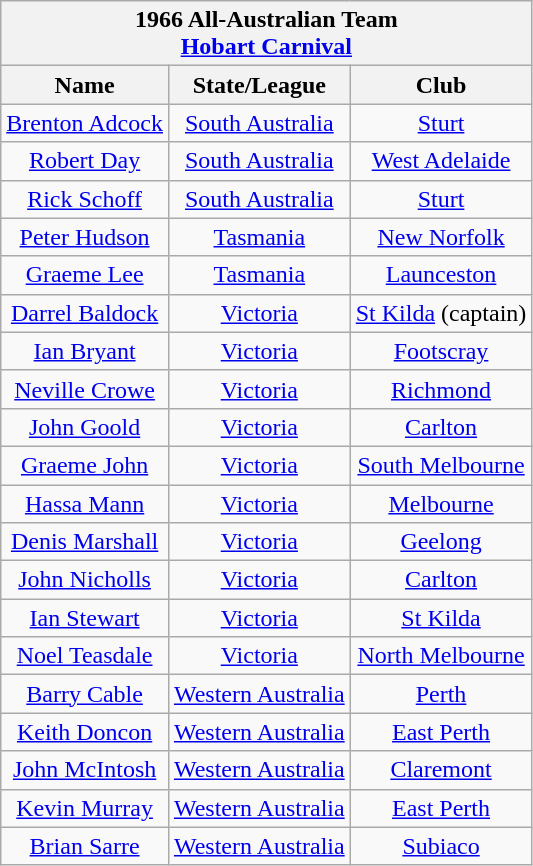<table class="wikitable" style="text-align: center">
<tr>
<th colspan="10">1966 All-Australian Team<br><a href='#'>Hobart Carnival</a></th>
</tr>
<tr>
<th>Name</th>
<th>State/League</th>
<th>Club</th>
</tr>
<tr>
<td><a href='#'>Brenton Adcock</a></td>
<td><a href='#'>South Australia</a></td>
<td><a href='#'>Sturt</a></td>
</tr>
<tr>
<td><a href='#'>Robert Day</a></td>
<td><a href='#'>South Australia</a></td>
<td><a href='#'>West Adelaide</a></td>
</tr>
<tr>
<td><a href='#'>Rick Schoff</a></td>
<td><a href='#'>South Australia</a></td>
<td><a href='#'>Sturt</a></td>
</tr>
<tr>
<td><a href='#'>Peter Hudson</a></td>
<td><a href='#'>Tasmania</a></td>
<td><a href='#'>New Norfolk</a></td>
</tr>
<tr>
<td><a href='#'>Graeme Lee</a></td>
<td><a href='#'>Tasmania</a></td>
<td><a href='#'>Launceston</a></td>
</tr>
<tr>
<td><a href='#'>Darrel Baldock</a></td>
<td><a href='#'>Victoria</a></td>
<td><a href='#'>St Kilda</a> (captain)</td>
</tr>
<tr>
<td><a href='#'>Ian Bryant</a></td>
<td><a href='#'>Victoria</a></td>
<td><a href='#'>Footscray</a></td>
</tr>
<tr>
<td><a href='#'>Neville Crowe</a></td>
<td><a href='#'>Victoria</a></td>
<td><a href='#'>Richmond</a></td>
</tr>
<tr>
<td><a href='#'>John Goold</a></td>
<td><a href='#'>Victoria</a></td>
<td><a href='#'>Carlton</a></td>
</tr>
<tr>
<td><a href='#'>Graeme John</a></td>
<td><a href='#'>Victoria</a></td>
<td><a href='#'>South Melbourne</a></td>
</tr>
<tr>
<td><a href='#'>Hassa Mann</a></td>
<td><a href='#'>Victoria</a></td>
<td><a href='#'>Melbourne</a></td>
</tr>
<tr>
<td><a href='#'>Denis Marshall</a></td>
<td><a href='#'>Victoria</a></td>
<td><a href='#'>Geelong</a></td>
</tr>
<tr>
<td><a href='#'>John Nicholls</a></td>
<td><a href='#'>Victoria</a></td>
<td><a href='#'>Carlton</a></td>
</tr>
<tr>
<td><a href='#'>Ian Stewart</a></td>
<td><a href='#'>Victoria</a></td>
<td><a href='#'>St Kilda</a></td>
</tr>
<tr>
<td><a href='#'>Noel Teasdale</a></td>
<td><a href='#'>Victoria</a></td>
<td><a href='#'>North Melbourne</a></td>
</tr>
<tr>
<td><a href='#'>Barry Cable</a></td>
<td><a href='#'>Western Australia</a></td>
<td><a href='#'>Perth</a></td>
</tr>
<tr>
<td><a href='#'>Keith Doncon</a></td>
<td><a href='#'>Western Australia</a></td>
<td><a href='#'>East Perth</a></td>
</tr>
<tr>
<td><a href='#'>John McIntosh</a></td>
<td><a href='#'>Western Australia</a></td>
<td><a href='#'>Claremont</a></td>
</tr>
<tr>
<td><a href='#'>Kevin Murray</a></td>
<td><a href='#'>Western Australia</a></td>
<td><a href='#'>East Perth</a></td>
</tr>
<tr>
<td><a href='#'>Brian Sarre</a></td>
<td><a href='#'>Western Australia</a></td>
<td><a href='#'>Subiaco</a></td>
</tr>
</table>
